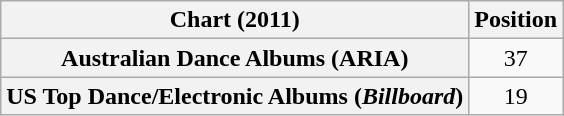<table class="wikitable sortable plainrowheaders" style="text-align:center">
<tr>
<th scope="col">Chart (2011)</th>
<th scope="col">Position</th>
</tr>
<tr>
<th scope="row">Australian Dance Albums (ARIA)</th>
<td>37</td>
</tr>
<tr>
<th scope="row">US Top Dance/Electronic Albums (<em>Billboard</em>)</th>
<td>19</td>
</tr>
</table>
